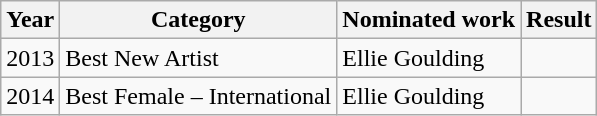<table class="wikitable">
<tr>
<th>Year</th>
<th>Category</th>
<th>Nominated work</th>
<th>Result</th>
</tr>
<tr>
<td>2013</td>
<td>Best New Artist</td>
<td>Ellie Goulding</td>
<td></td>
</tr>
<tr>
<td>2014</td>
<td>Best Female – International</td>
<td>Ellie Goulding</td>
<td></td>
</tr>
</table>
